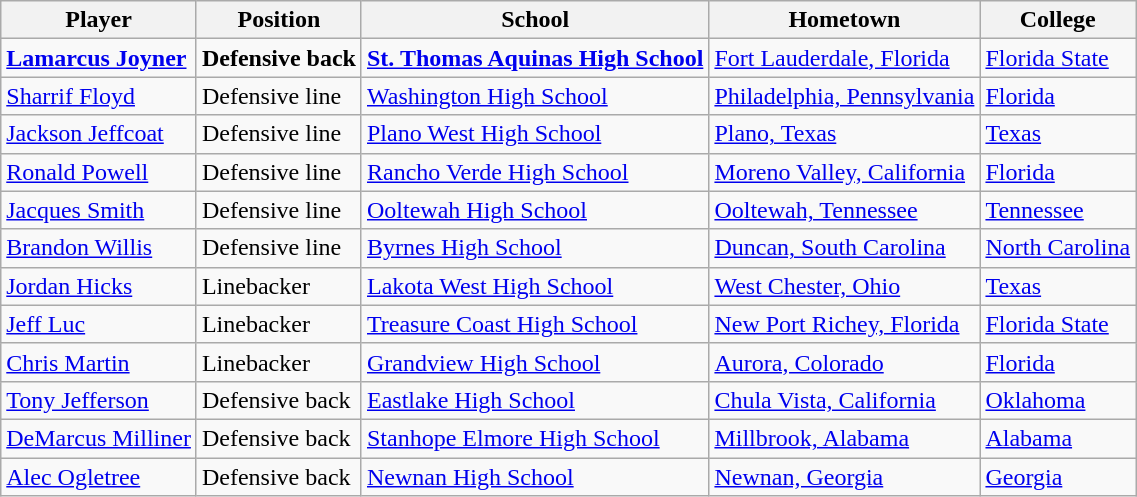<table class="wikitable">
<tr>
<th>Player</th>
<th>Position</th>
<th>School</th>
<th>Hometown</th>
<th>College</th>
</tr>
<tr>
<td><strong><a href='#'>Lamarcus Joyner</a></strong></td>
<td><strong>Defensive back</strong></td>
<td><strong><a href='#'>St. Thomas Aquinas High School</a></strong></td>
<td><a href='#'>Fort Lauderdale, Florida</a></td>
<td><a href='#'>Florida State</a></td>
</tr>
<tr>
<td><a href='#'>Sharrif Floyd</a></td>
<td>Defensive line</td>
<td><a href='#'>Washington High School</a></td>
<td><a href='#'>Philadelphia, Pennsylvania</a></td>
<td><a href='#'>Florida</a></td>
</tr>
<tr>
<td><a href='#'>Jackson Jeffcoat</a></td>
<td>Defensive line</td>
<td><a href='#'>Plano West High School</a></td>
<td><a href='#'>Plano, Texas</a></td>
<td><a href='#'>Texas</a></td>
</tr>
<tr>
<td><a href='#'>Ronald Powell</a></td>
<td>Defensive line</td>
<td><a href='#'>Rancho Verde High School</a></td>
<td><a href='#'>Moreno Valley, California</a></td>
<td><a href='#'>Florida</a></td>
</tr>
<tr>
<td><a href='#'>Jacques Smith</a></td>
<td>Defensive line</td>
<td><a href='#'>Ooltewah High School</a></td>
<td><a href='#'>Ooltewah, Tennessee</a></td>
<td><a href='#'>Tennessee</a></td>
</tr>
<tr>
<td><a href='#'>Brandon Willis</a></td>
<td>Defensive line</td>
<td><a href='#'>Byrnes High School</a></td>
<td><a href='#'>Duncan, South Carolina</a></td>
<td><a href='#'>North Carolina</a></td>
</tr>
<tr>
<td><a href='#'>Jordan Hicks</a></td>
<td>Linebacker</td>
<td><a href='#'>Lakota West High School</a></td>
<td><a href='#'>West Chester, Ohio</a></td>
<td><a href='#'>Texas</a></td>
</tr>
<tr>
<td><a href='#'>Jeff Luc</a></td>
<td>Linebacker</td>
<td><a href='#'>Treasure Coast High School</a></td>
<td><a href='#'>New Port Richey, Florida</a></td>
<td><a href='#'>Florida State</a></td>
</tr>
<tr>
<td><a href='#'>Chris Martin</a></td>
<td>Linebacker</td>
<td><a href='#'>Grandview High School</a></td>
<td><a href='#'>Aurora, Colorado</a></td>
<td><a href='#'>Florida</a></td>
</tr>
<tr>
<td><a href='#'>Tony Jefferson</a></td>
<td>Defensive back</td>
<td><a href='#'>Eastlake High School</a></td>
<td><a href='#'>Chula Vista, California</a></td>
<td><a href='#'>Oklahoma</a></td>
</tr>
<tr>
<td><a href='#'>DeMarcus Milliner</a></td>
<td>Defensive back</td>
<td><a href='#'>Stanhope Elmore High School</a></td>
<td><a href='#'>Millbrook, Alabama</a></td>
<td><a href='#'>Alabama</a></td>
</tr>
<tr>
<td><a href='#'>Alec Ogletree</a></td>
<td>Defensive back</td>
<td><a href='#'>Newnan High School</a></td>
<td><a href='#'>Newnan, Georgia</a></td>
<td><a href='#'>Georgia</a></td>
</tr>
</table>
